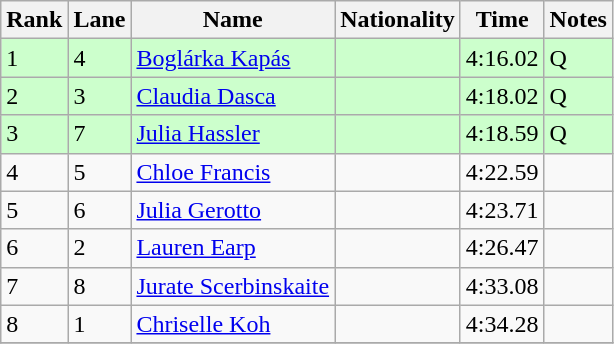<table class="wikitable">
<tr>
<th>Rank</th>
<th>Lane</th>
<th>Name</th>
<th>Nationality</th>
<th>Time</th>
<th>Notes</th>
</tr>
<tr bgcolor=ccffcc>
<td>1</td>
<td>4</td>
<td><a href='#'>Boglárka Kapás</a></td>
<td></td>
<td>4:16.02</td>
<td>Q</td>
</tr>
<tr bgcolor=ccffcc>
<td>2</td>
<td>3</td>
<td><a href='#'>Claudia Dasca</a></td>
<td></td>
<td>4:18.02</td>
<td>Q</td>
</tr>
<tr bgcolor=ccffcc>
<td>3</td>
<td>7</td>
<td><a href='#'>Julia Hassler</a></td>
<td></td>
<td>4:18.59</td>
<td>Q</td>
</tr>
<tr>
<td>4</td>
<td>5</td>
<td><a href='#'>Chloe Francis</a></td>
<td></td>
<td>4:22.59</td>
<td></td>
</tr>
<tr>
<td>5</td>
<td>6</td>
<td><a href='#'>Julia Gerotto</a></td>
<td></td>
<td>4:23.71</td>
<td></td>
</tr>
<tr>
<td>6</td>
<td>2</td>
<td><a href='#'>Lauren Earp</a></td>
<td></td>
<td>4:26.47</td>
<td></td>
</tr>
<tr>
<td>7</td>
<td>8</td>
<td><a href='#'>Jurate Scerbinskaite</a></td>
<td></td>
<td>4:33.08</td>
<td></td>
</tr>
<tr>
<td>8</td>
<td>1</td>
<td><a href='#'>Chriselle Koh</a></td>
<td></td>
<td>4:34.28</td>
<td></td>
</tr>
<tr>
</tr>
</table>
